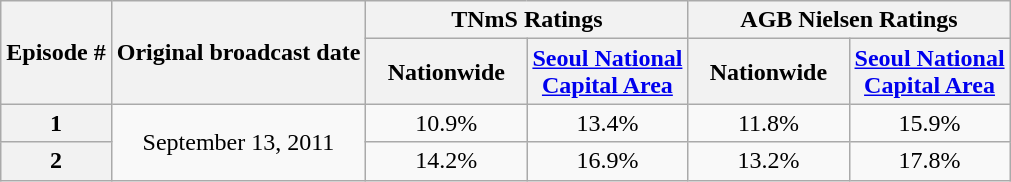<table class=wikitable style="text-align:center">
<tr>
<th rowspan="2">Episode #</th>
<th rowspan="2">Original broadcast date</th>
<th colspan="2">TNmS Ratings</th>
<th colspan="2">AGB Nielsen Ratings</th>
</tr>
<tr>
<th width=100>Nationwide</th>
<th width=100><a href='#'>Seoul National Capital Area</a></th>
<th width=100>Nationwide</th>
<th width=100><a href='#'>Seoul National Capital Area</a></th>
</tr>
<tr>
<th>1</th>
<td rowspan=2>September 13, 2011</td>
<td>10.9%</td>
<td>13.4%</td>
<td>11.8%</td>
<td>15.9%</td>
</tr>
<tr>
<th>2</th>
<td>14.2%</td>
<td>16.9%</td>
<td>13.2%</td>
<td>17.8%</td>
</tr>
</table>
